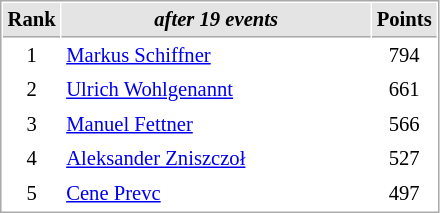<table cellspacing="1" cellpadding="3" style="border:1px solid #AAAAAA;font-size:86%">
<tr bgcolor="#E4E4E4">
<th style="border-bottom:1px solid #AAAAAA" width=10>Rank</th>
<th style="border-bottom:1px solid #AAAAAA" width=200><em>after 19 events</em></th>
<th style="border-bottom:1px solid #AAAAAA" width=20>Points</th>
</tr>
<tr>
<td align=center>1</td>
<td> <a href='#'>Markus Schiffner</a></td>
<td align=center>794</td>
</tr>
<tr>
<td align=center>2</td>
<td> <a href='#'>Ulrich Wohlgenannt</a></td>
<td align=center>661</td>
</tr>
<tr>
<td align=center>3</td>
<td> <a href='#'>Manuel Fettner</a></td>
<td align=center>566</td>
</tr>
<tr>
<td align=center>4</td>
<td> <a href='#'>Aleksander Zniszczoł</a></td>
<td align=center>527</td>
</tr>
<tr>
<td align=center>5</td>
<td> <a href='#'>Cene Prevc</a></td>
<td align=center>497</td>
</tr>
</table>
